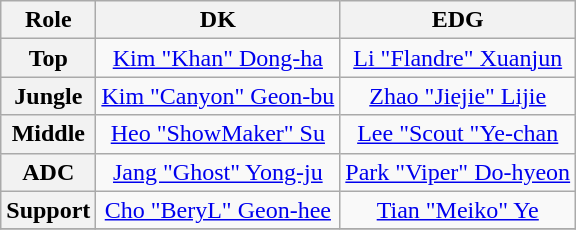<table class="wikitable plainrowheaders" style="text-align:center;margin:0">
<tr>
<th>Role</th>
<th>DK</th>
<th>EDG</th>
</tr>
<tr>
<th scope=row style="text-align:center">Top</th>
<td><a href='#'>Kim "Khan" Dong-ha</a></td>
<td><a href='#'>Li "Flandre" Xuanjun</a></td>
</tr>
<tr>
<th scope=row style="text-align:center">Jungle</th>
<td><a href='#'>Kim "Canyon" Geon-bu</a></td>
<td><a href='#'>Zhao "Jiejie" Lijie</a></td>
</tr>
<tr>
<th scope=row style="text-align:center">Middle</th>
<td><a href='#'>Heo "ShowMaker" Su</a></td>
<td><a href='#'>Lee "Scout "Ye-chan</a></td>
</tr>
<tr>
<th scope=row style="text-align:center">ADC</th>
<td><a href='#'>Jang "Ghost" Yong-ju</a></td>
<td><a href='#'>Park "Viper" Do-hyeon</a></td>
</tr>
<tr>
<th scope=row style="text-align:center">Support</th>
<td><a href='#'>Cho "BeryL" Geon-hee</a></td>
<td><a href='#'>Tian "Meiko" Ye</a></td>
</tr>
<tr>
</tr>
</table>
